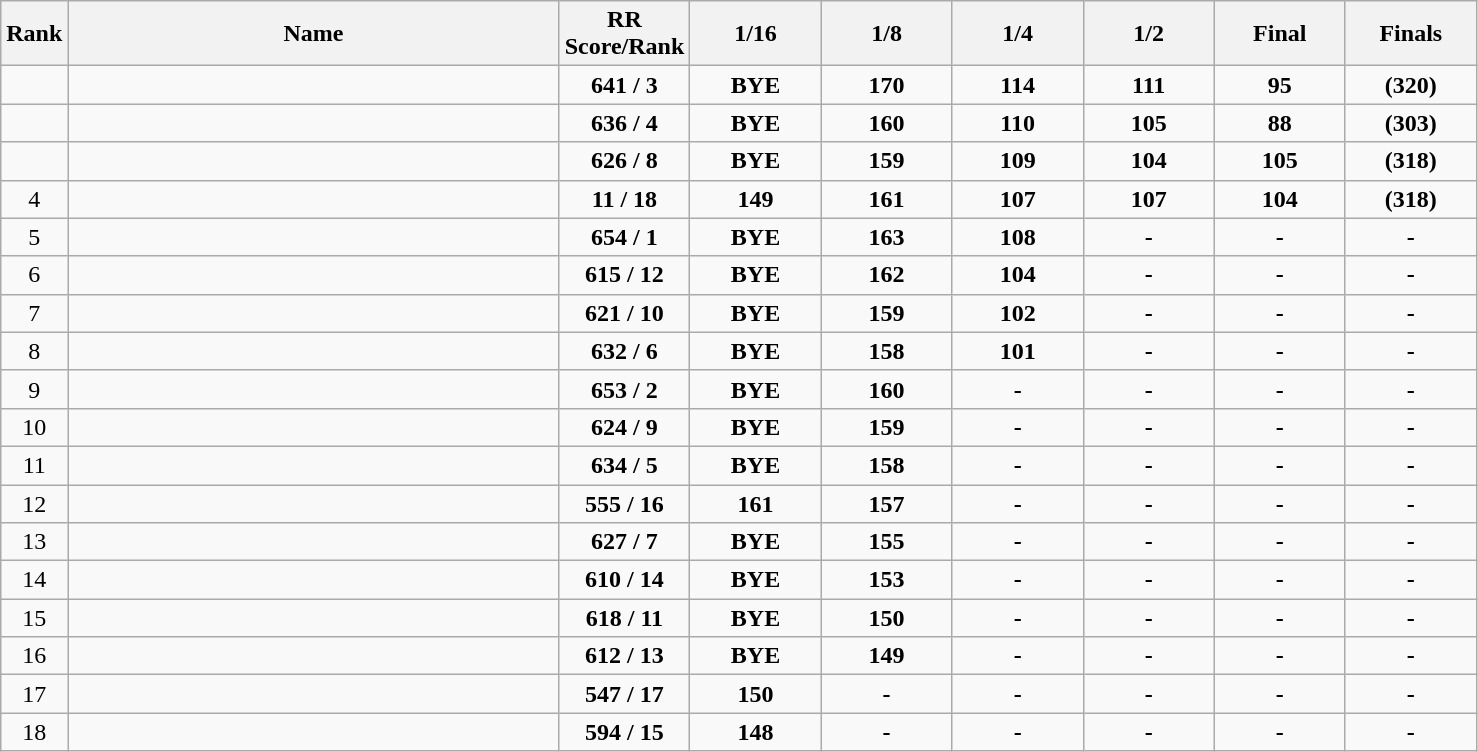<table class="wikitable">
<tr>
<th>Rank</th>
<th style="width: 20em">Name</th>
<th style="width: 5em">RR Score/Rank</th>
<th style="width: 5em">1/16</th>
<th style="width: 5em">1/8</th>
<th style="width: 5em">1/4</th>
<th style="width: 5em">1/2</th>
<th style="width: 5em">Final</th>
<th style="width: 5em">Finals</th>
</tr>
<tr>
<td align="center"></td>
<td></td>
<td align="center"><strong>641  /  3 </strong></td>
<td align="center"><strong>BYE</strong></td>
<td align="center"><strong>170</strong></td>
<td align="center"><strong>114</strong></td>
<td align="center"><strong>111</strong></td>
<td align="center"><strong>95</strong></td>
<td align="center"><strong>(320)   </strong></td>
</tr>
<tr>
<td align="center"></td>
<td></td>
<td align="center"><strong>636  /  4 </strong></td>
<td align="center"><strong>BYE</strong></td>
<td align="center"><strong>160</strong></td>
<td align="center"><strong>110</strong></td>
<td align="center"><strong>105</strong></td>
<td align="center"><strong>88</strong></td>
<td align="center"><strong>(303)   </strong></td>
</tr>
<tr>
<td align="center"></td>
<td></td>
<td align="center"><strong>626  /  8 </strong></td>
<td align="center"><strong>BYE</strong></td>
<td align="center"><strong>159</strong></td>
<td align="center"><strong>109</strong></td>
<td align="center"><strong>104</strong></td>
<td align="center"><strong>105</strong></td>
<td align="center"><strong>(318)   </strong></td>
</tr>
<tr>
<td align="center">4</td>
<td></td>
<td align="center"><strong>11  /  18 </strong></td>
<td align="center"><strong>149</strong></td>
<td align="center"><strong>161</strong></td>
<td align="center"><strong>107</strong></td>
<td align="center"><strong>107</strong></td>
<td align="center"><strong>104</strong></td>
<td align="center"><strong>(318)   </strong></td>
</tr>
<tr>
<td align="center">5</td>
<td></td>
<td align="center"><strong>654  /  1  </strong></td>
<td align="center"><strong>BYE </strong></td>
<td align="center"><strong>163</strong></td>
<td align="center"><strong>108</strong></td>
<td align="center"><strong>-   </strong></td>
<td align="center"><strong>-  </strong></td>
<td align="center"><strong>-   </strong></td>
</tr>
<tr>
<td align="center">6</td>
<td></td>
<td align="center"><strong>615  /  12   </strong></td>
<td align="center"><strong>BYE </strong></td>
<td align="center"><strong>162</strong></td>
<td align="center"><strong>104</strong></td>
<td align="center"><strong>-   </strong></td>
<td align="center"><strong>-  </strong></td>
<td align="center"><strong>-   </strong></td>
</tr>
<tr>
<td align="center">7</td>
<td></td>
<td align="center"><strong>621  /  10   </strong></td>
<td align="center"><strong>BYE </strong></td>
<td align="center"><strong>159</strong></td>
<td align="center"><strong>102</strong></td>
<td align="center"><strong>-   </strong></td>
<td align="center"><strong>-  </strong></td>
<td align="center"><strong>-   </strong></td>
</tr>
<tr>
<td align="center">8</td>
<td></td>
<td align="center"><strong>632  /  6   </strong></td>
<td align="center"><strong>BYE </strong></td>
<td align="center"><strong>158</strong></td>
<td align="center"><strong>101</strong></td>
<td align="center"><strong>-   </strong></td>
<td align="center"><strong>-  </strong></td>
<td align="center"><strong>-   </strong></td>
</tr>
<tr>
<td align="center">9</td>
<td></td>
<td align="center"><strong>653  /  2 </strong></td>
<td align="center"><strong>BYE </strong></td>
<td align="center"><strong>160</strong></td>
<td align="center"><strong>-   </strong></td>
<td align="center"><strong>-  </strong></td>
<td align="center"><strong>-   </strong></td>
<td align="center"><strong>-   </strong></td>
</tr>
<tr>
<td align="center">10</td>
<td></td>
<td align="center"><strong>624  /  9  </strong></td>
<td align="center"><strong>BYE </strong></td>
<td align="center"><strong>159</strong></td>
<td align="center"><strong>-   </strong></td>
<td align="center"><strong>-  </strong></td>
<td align="center"><strong>-   </strong></td>
<td align="center"><strong>-   </strong></td>
</tr>
<tr>
<td align="center">11</td>
<td></td>
<td align="center"><strong>634  /  5  </strong></td>
<td align="center"><strong>BYE </strong></td>
<td align="center"><strong>158</strong></td>
<td align="center"><strong>-   </strong></td>
<td align="center"><strong>-  </strong></td>
<td align="center"><strong>-   </strong></td>
<td align="center"><strong>-   </strong></td>
</tr>
<tr>
<td align="center">12</td>
<td></td>
<td align="center"><strong>555  /  16  </strong></td>
<td align="center"><strong>161</strong></td>
<td align="center"><strong>157</strong></td>
<td align="center"><strong>-   </strong></td>
<td align="center"><strong>-  </strong></td>
<td align="center"><strong>-   </strong></td>
<td align="center"><strong>-   </strong></td>
</tr>
<tr>
<td align="center">13</td>
<td></td>
<td align="center"><strong>627  /  7  </strong></td>
<td align="center"><strong>BYE </strong></td>
<td align="center"><strong>155</strong></td>
<td align="center"><strong>-   </strong></td>
<td align="center"><strong>-  </strong></td>
<td align="center"><strong>-   </strong></td>
<td align="center"><strong>-   </strong></td>
</tr>
<tr>
<td align="center">14</td>
<td></td>
<td align="center"><strong>610  /  14   </strong></td>
<td align="center"><strong>BYE </strong></td>
<td align="center"><strong>153</strong></td>
<td align="center"><strong>-   </strong></td>
<td align="center"><strong>-  </strong></td>
<td align="center"><strong>-   </strong></td>
<td align="center"><strong>-   </strong></td>
</tr>
<tr>
<td align="center">15</td>
<td></td>
<td align="center"><strong>618  /  11    </strong></td>
<td align="center"><strong>BYE </strong></td>
<td align="center"><strong>150</strong></td>
<td align="center"><strong>-   </strong></td>
<td align="center"><strong>-  </strong></td>
<td align="center"><strong>-   </strong></td>
<td align="center"><strong>-   </strong></td>
</tr>
<tr>
<td align="center">16</td>
<td></td>
<td align="center"><strong>612  /  13     </strong></td>
<td align="center"><strong>BYE </strong></td>
<td align="center"><strong>149</strong></td>
<td align="center"><strong>-   </strong></td>
<td align="center"><strong>-  </strong></td>
<td align="center"><strong>-   </strong></td>
<td align="center"><strong>-   </strong></td>
</tr>
<tr>
<td align="center">17</td>
<td></td>
<td align="center"><strong>547  /  17     </strong></td>
<td align="center"><strong>150</strong></td>
<td align="center"><strong>-      </strong></td>
<td align="center"><strong>-   </strong></td>
<td align="center"><strong>-  </strong></td>
<td align="center"><strong>-   </strong></td>
<td align="center"><strong>-   </strong></td>
</tr>
<tr>
<td align="center">18</td>
<td></td>
<td align="center"><strong>594  /  15      </strong></td>
<td align="center"><strong>148</strong></td>
<td align="center"><strong>-      </strong></td>
<td align="center"><strong>-   </strong></td>
<td align="center"><strong>-  </strong></td>
<td align="center"><strong>-   </strong></td>
<td align="center"><strong>-   </strong></td>
</tr>
</table>
